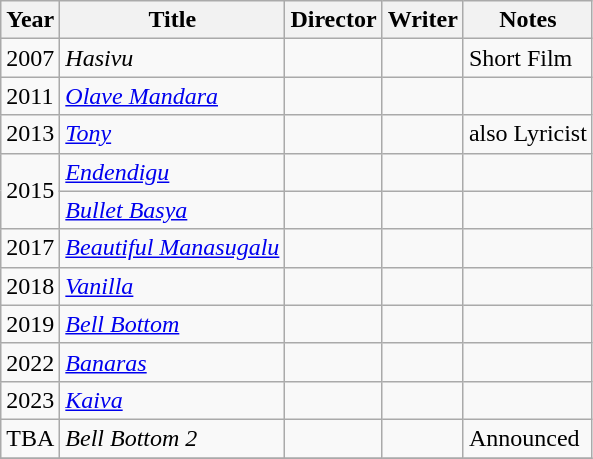<table class="wikitable sortable plainrowheaders">
<tr>
<th scope="col">Year</th>
<th scope="col">Title</th>
<th>Director</th>
<th>Writer</th>
<th>Notes</th>
</tr>
<tr>
<td>2007</td>
<td><em>Hasivu</em></td>
<td></td>
<td></td>
<td>Short Film</td>
</tr>
<tr>
<td>2011</td>
<td><em><a href='#'>Olave Mandara</a></em></td>
<td></td>
<td></td>
<td></td>
</tr>
<tr>
<td>2013</td>
<td><em><a href='#'>Tony</a></em></td>
<td></td>
<td></td>
<td>also Lyricist</td>
</tr>
<tr>
<td rowspan=2>2015</td>
<td><em><a href='#'>Endendigu</a></em></td>
<td></td>
<td></td>
<td></td>
</tr>
<tr>
<td><em><a href='#'>Bullet Basya</a></em></td>
<td></td>
<td></td>
<td></td>
</tr>
<tr>
<td>2017</td>
<td><em><a href='#'>Beautiful Manasugalu</a></em></td>
<td></td>
<td></td>
<td></td>
</tr>
<tr>
<td>2018</td>
<td><em><a href='#'>Vanilla</a></em></td>
<td></td>
<td></td>
<td></td>
</tr>
<tr>
<td>2019</td>
<td><em><a href='#'>Bell Bottom</a></em></td>
<td></td>
<td></td>
<td></td>
</tr>
<tr>
<td>2022</td>
<td><em><a href='#'>Banaras</a></em></td>
<td></td>
<td></td>
<td></td>
</tr>
<tr>
<td>2023</td>
<td><em><a href='#'>Kaiva</a></em></td>
<td></td>
<td></td>
<td></td>
</tr>
<tr>
<td>TBA</td>
<td><em>Bell Bottom 2</em></td>
<td></td>
<td></td>
<td>Announced</td>
</tr>
<tr>
</tr>
</table>
